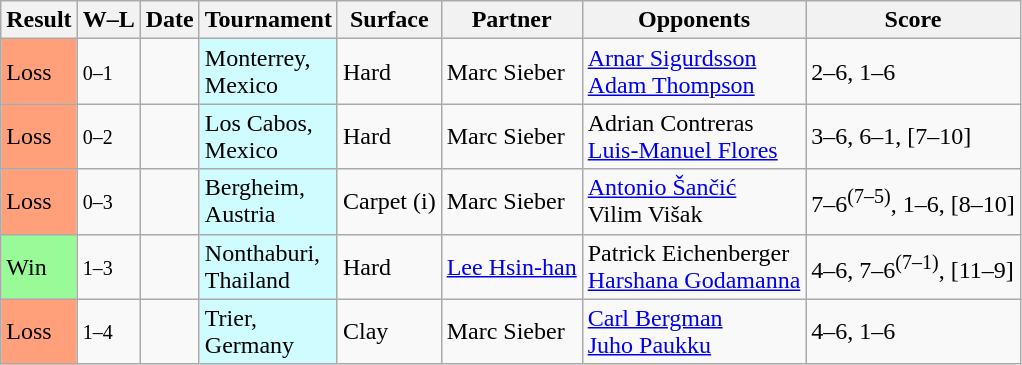<table class="sortable wikitable nowrap">
<tr>
<th>Result</th>
<th class="unsortable">W–L</th>
<th>Date</th>
<th>Tournament</th>
<th>Surface</th>
<th>Partner</th>
<th>Opponents</th>
<th class="unsortable">Score</th>
</tr>
<tr>
<td bgcolor=FFA07A>Loss</td>
<td><small>0–1</small></td>
<td></td>
<td bgcolor=cffcff>Monterrey, <br>Mexico</td>
<td>Hard</td>
<td> Marc Sieber</td>
<td> <a href='#'>Arnar Sigurdsson</a><br> <a href='#'>Adam Thompson</a></td>
<td>2–6, 1–6</td>
</tr>
<tr>
<td bgcolor=FFA07A>Loss</td>
<td><small>0–2</small></td>
<td></td>
<td bgcolor=cffcff>Los Cabos, <br>Mexico</td>
<td>Hard</td>
<td> Marc Sieber</td>
<td> Adrian Contreras<br> <a href='#'>Luis-Manuel Flores</a></td>
<td>3–6, 6–1, [7–10]</td>
</tr>
<tr>
<td bgcolor=FFA07A>Loss</td>
<td><small>0–3</small></td>
<td></td>
<td bgcolor=cffcff>Bergheim, <br>Austria</td>
<td>Carpet (i)</td>
<td> Marc Sieber</td>
<td> <a href='#'>Antonio Šančić</a><br> Vilim Višak</td>
<td>7–6<sup>(7–5)</sup>, 1–6, [8–10]</td>
</tr>
<tr>
<td bgcolor=98fb98>Win</td>
<td><small>1–3</small></td>
<td></td>
<td bgcolor=cffcff>Nonthaburi, <br>Thailand</td>
<td>Hard</td>
<td> <a href='#'>Lee Hsin-han</a></td>
<td> Patrick Eichenberger<br> <a href='#'>Harshana Godamanna</a></td>
<td>4–6, 7–6<sup>(7–1)</sup>, [11–9]</td>
</tr>
<tr>
<td bgcolor=FFA07A>Loss</td>
<td><small>1–4</small></td>
<td></td>
<td bgcolor=cffcff>Trier, <br>Germany</td>
<td>Clay</td>
<td> Marc Sieber</td>
<td> <a href='#'>Carl Bergman</a><br> <a href='#'>Juho Paukku</a></td>
<td>4–6, 1–6</td>
</tr>
</table>
